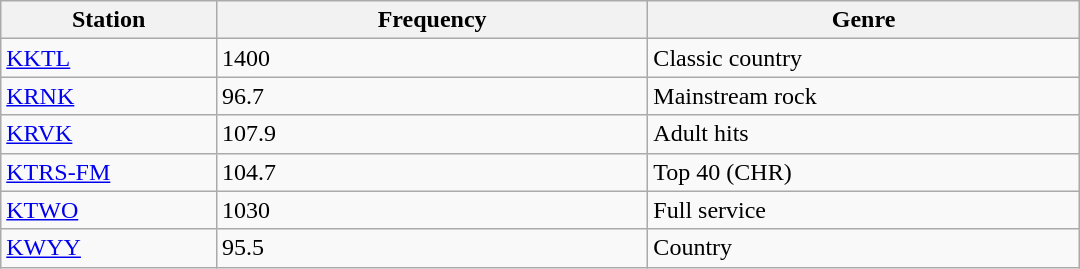<table class="wikitable" style="width:45em;">
<tr>
<th style="width:20%">Station</th>
<th style="width:40%">Frequency</th>
<th style="width:40%">Genre</th>
</tr>
<tr>
<td><a href='#'>KKTL</a></td>
<td>1400</td>
<td>Classic country</td>
</tr>
<tr>
<td><a href='#'>KRNK</a></td>
<td>96.7</td>
<td>Mainstream rock</td>
</tr>
<tr>
<td><a href='#'>KRVK</a></td>
<td>107.9</td>
<td>Adult hits</td>
</tr>
<tr>
<td><a href='#'>KTRS-FM</a></td>
<td>104.7</td>
<td>Top 40 (CHR)</td>
</tr>
<tr>
<td><a href='#'>KTWO</a></td>
<td>1030</td>
<td>Full service</td>
</tr>
<tr>
<td><a href='#'>KWYY</a></td>
<td>95.5</td>
<td>Country</td>
</tr>
</table>
